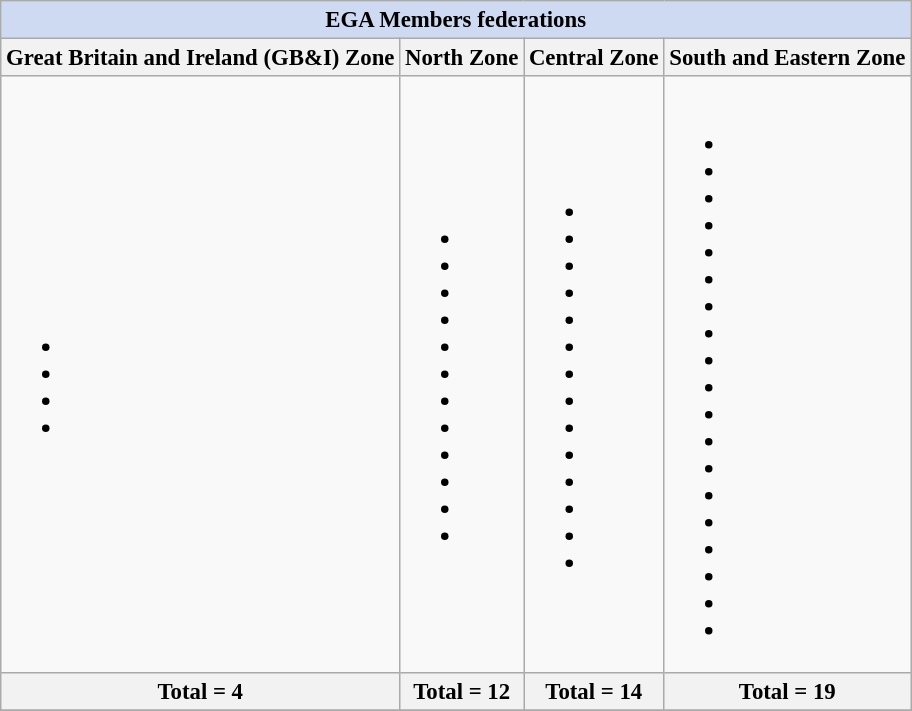<table class="wikitable" style="text-align:center;font-size:95%">
<tr>
<th colspan=5 style="background:#cedaf2;">EGA Members federations</th>
</tr>
<tr>
<th>Great Britain and Ireland (GB&I) Zone</th>
<th>North Zone</th>
<th>Central Zone</th>
<th>South and Eastern Zone</th>
</tr>
<tr>
<td><br><ul><li></li><li></li><li></li><li></li></ul></td>
<td><br><ul><li></li><li></li><li></li><li></li><li></li><li></li><li></li><li></li><li></li><li></li><li></li><li></li></ul></td>
<td><br><ul><li></li><li></li><li></li><li></li><li></li><li></li><li></li><li></li><li></li><li></li><li></li><li></li><li></li><li></li></ul></td>
<td><br><ul><li></li><li></li><li></li><li></li><li></li><li></li><li></li><li></li><li></li><li></li><li></li><li></li><li></li><li></li><li></li><li></li><li></li><li></li><li></li></ul></td>
</tr>
<tr>
<th>Total = 4</th>
<th>Total = 12</th>
<th>Total = 14</th>
<th>Total = 19</th>
</tr>
<tr>
</tr>
</table>
